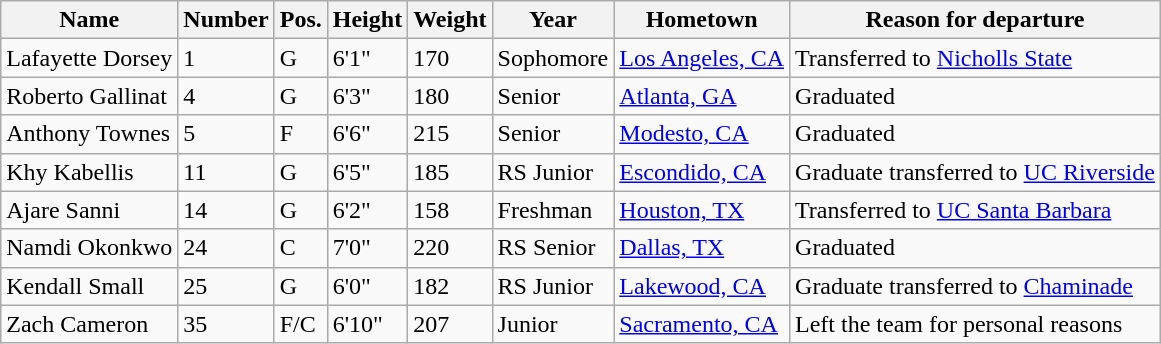<table class="wikitable sortable" border="1">
<tr>
<th>Name</th>
<th>Number</th>
<th>Pos.</th>
<th>Height</th>
<th>Weight</th>
<th>Year</th>
<th>Hometown</th>
<th class="unsortable">Reason for departure</th>
</tr>
<tr>
<td>Lafayette Dorsey</td>
<td>1</td>
<td>G</td>
<td>6'1"</td>
<td>170</td>
<td>Sophomore</td>
<td><a href='#'>Los Angeles, CA</a></td>
<td>Transferred to <a href='#'>Nicholls State</a></td>
</tr>
<tr>
<td>Roberto Gallinat</td>
<td>4</td>
<td>G</td>
<td>6'3"</td>
<td>180</td>
<td>Senior</td>
<td><a href='#'>Atlanta, GA</a></td>
<td>Graduated</td>
</tr>
<tr>
<td>Anthony Townes</td>
<td>5</td>
<td>F</td>
<td>6'6"</td>
<td>215</td>
<td>Senior</td>
<td><a href='#'>Modesto, CA</a></td>
<td>Graduated</td>
</tr>
<tr>
<td>Khy Kabellis</td>
<td>11</td>
<td>G</td>
<td>6'5"</td>
<td>185</td>
<td>RS Junior</td>
<td><a href='#'>Escondido, CA</a></td>
<td>Graduate transferred to <a href='#'>UC Riverside</a></td>
</tr>
<tr>
<td>Ajare Sanni</td>
<td>14</td>
<td>G</td>
<td>6'2"</td>
<td>158</td>
<td>Freshman</td>
<td><a href='#'>Houston, TX</a></td>
<td>Transferred to <a href='#'>UC Santa Barbara</a></td>
</tr>
<tr>
<td>Namdi Okonkwo</td>
<td>24</td>
<td>C</td>
<td>7'0"</td>
<td>220</td>
<td>RS Senior</td>
<td><a href='#'>Dallas, TX</a></td>
<td>Graduated</td>
</tr>
<tr>
<td>Kendall Small</td>
<td>25</td>
<td>G</td>
<td>6'0"</td>
<td>182</td>
<td>RS Junior</td>
<td><a href='#'>Lakewood, CA</a></td>
<td>Graduate transferred to <a href='#'>Chaminade</a></td>
</tr>
<tr>
<td>Zach Cameron</td>
<td>35</td>
<td>F/C</td>
<td>6'10"</td>
<td>207</td>
<td>Junior</td>
<td><a href='#'>Sacramento, CA</a></td>
<td>Left the team for personal reasons</td>
</tr>
</table>
